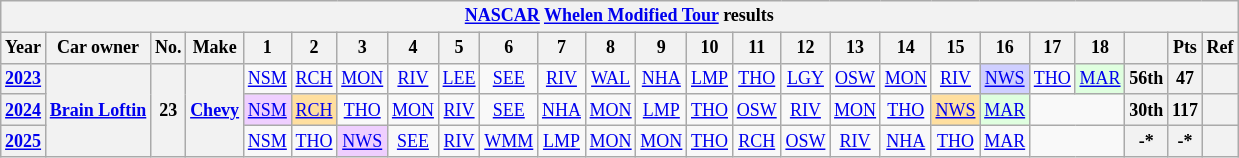<table class="wikitable" style="text-align:center; font-size:75%">
<tr>
<th colspan=38><a href='#'>NASCAR</a> <a href='#'>Whelen Modified Tour</a> results</th>
</tr>
<tr>
<th>Year</th>
<th>Car owner</th>
<th>No.</th>
<th>Make</th>
<th>1</th>
<th>2</th>
<th>3</th>
<th>4</th>
<th>5</th>
<th>6</th>
<th>7</th>
<th>8</th>
<th>9</th>
<th>10</th>
<th>11</th>
<th>12</th>
<th>13</th>
<th>14</th>
<th>15</th>
<th>16</th>
<th>17</th>
<th>18</th>
<th></th>
<th>Pts</th>
<th>Ref</th>
</tr>
<tr>
<th><a href='#'>2023</a></th>
<th rowspan=3><a href='#'>Brain Loftin</a></th>
<th rowspan=3>23</th>
<th rowspan=3><a href='#'>Chevy</a></th>
<td><a href='#'>NSM</a></td>
<td><a href='#'>RCH</a></td>
<td><a href='#'>MON</a></td>
<td><a href='#'>RIV</a></td>
<td><a href='#'>LEE</a></td>
<td><a href='#'>SEE</a></td>
<td><a href='#'>RIV</a></td>
<td><a href='#'>WAL</a></td>
<td><a href='#'>NHA</a></td>
<td><a href='#'>LMP</a></td>
<td><a href='#'>THO</a></td>
<td><a href='#'>LGY</a></td>
<td><a href='#'>OSW</a></td>
<td><a href='#'>MON</a></td>
<td><a href='#'>RIV</a></td>
<td style="background:#CFCFFF;"><a href='#'>NWS</a><br></td>
<td><a href='#'>THO</a></td>
<td style="background:#DFFFDF;"><a href='#'>MAR</a><br></td>
<th>56th</th>
<th>47</th>
<th></th>
</tr>
<tr>
<th><a href='#'>2024</a></th>
<td style="background:#EFCFFF;"><a href='#'>NSM</a><br></td>
<td style="background:#FFDF9F;"><a href='#'>RCH</a><br></td>
<td><a href='#'>THO</a></td>
<td><a href='#'>MON</a></td>
<td><a href='#'>RIV</a></td>
<td><a href='#'>SEE</a></td>
<td><a href='#'>NHA</a></td>
<td><a href='#'>MON</a></td>
<td><a href='#'>LMP</a></td>
<td><a href='#'>THO</a></td>
<td><a href='#'>OSW</a></td>
<td><a href='#'>RIV</a></td>
<td><a href='#'>MON</a></td>
<td><a href='#'>THO</a></td>
<td style="background:#FFDF9F;"><a href='#'>NWS</a><br></td>
<td style="background:#DFFFDF;"><a href='#'>MAR</a><br></td>
<td colspan=2></td>
<th>30th</th>
<th>117</th>
<th></th>
</tr>
<tr>
<th><a href='#'>2025</a></th>
<td><a href='#'>NSM</a></td>
<td><a href='#'>THO</a></td>
<td style="background:#EFCFFF;"><a href='#'>NWS</a><br></td>
<td><a href='#'>SEE</a></td>
<td><a href='#'>RIV</a></td>
<td><a href='#'>WMM</a></td>
<td><a href='#'>LMP</a></td>
<td><a href='#'>MON</a></td>
<td><a href='#'>MON</a></td>
<td><a href='#'>THO</a></td>
<td><a href='#'>RCH</a></td>
<td><a href='#'>OSW</a></td>
<td><a href='#'>RIV</a></td>
<td><a href='#'>NHA</a></td>
<td><a href='#'>THO</a></td>
<td><a href='#'>MAR</a></td>
<td colspan=2></td>
<th>-*</th>
<th>-*</th>
<th></th>
</tr>
</table>
